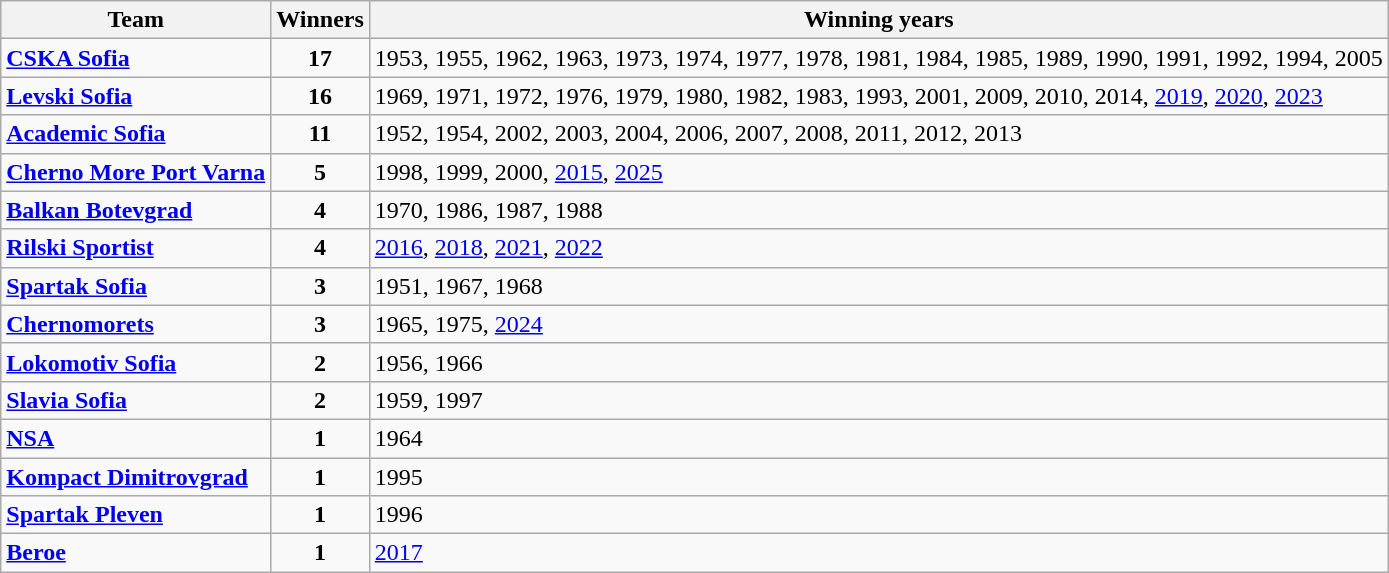<table class="wikitable">
<tr>
<th>Team</th>
<th>Winners</th>
<th>Winning years</th>
</tr>
<tr>
<td><strong><a href='#'>CSKA Sofia</a> </strong></td>
<td align=center><strong>17</strong></td>
<td>1953, 1955, 1962, 1963, 1973, 1974, 1977, 1978, 1981, 1984, 1985, 1989, 1990, 1991, 1992, 1994, 2005</td>
</tr>
<tr>
<td><strong><a href='#'>Levski Sofia</a></strong></td>
<td align=center><strong>16</strong></td>
<td>1969, 1971, 1972, 1976, 1979, 1980, 1982, 1983, 1993, 2001, 2009, 2010, 2014, <a href='#'>2019</a>, <a href='#'>2020</a>, <a href='#'>2023</a></td>
</tr>
<tr>
<td><strong><a href='#'>Academic Sofia</a></strong></td>
<td align=center><strong>11</strong></td>
<td>1952, 1954, 2002, 2003, 2004, 2006, 2007, 2008, 2011, 2012, 2013</td>
</tr>
<tr>
<td><strong><a href='#'>Cherno More Port Varna</a></strong></td>
<td align=center><strong>5</strong></td>
<td>1998, 1999, 2000, <a href='#'>2015</a>, <a href='#'>2025</a></td>
</tr>
<tr>
<td><strong><a href='#'>Balkan Botevgrad</a></strong></td>
<td align=center><strong>4</strong></td>
<td>1970, 1986, 1987, 1988</td>
</tr>
<tr>
<td><strong><a href='#'>Rilski Sportist</a></strong></td>
<td align=center><strong>4</strong></td>
<td><a href='#'>2016</a>, <a href='#'>2018</a>, <a href='#'>2021</a>, <a href='#'>2022</a></td>
</tr>
<tr>
<td><strong><a href='#'>Spartak Sofia</a></strong></td>
<td align=center><strong>3</strong></td>
<td>1951, 1967, 1968</td>
</tr>
<tr>
<td><strong><a href='#'>Chernomorets</a> </strong></td>
<td align=center><strong>3</strong></td>
<td>1965, 1975, <a href='#'>2024</a></td>
</tr>
<tr>
<td><strong><a href='#'>Lokomotiv Sofia</a></strong></td>
<td align=center><strong>2</strong></td>
<td>1956, 1966</td>
</tr>
<tr>
<td><strong><a href='#'>Slavia Sofia</a></strong></td>
<td align=center><strong>2</strong></td>
<td>1959, 1997</td>
</tr>
<tr>
<td><strong><a href='#'>NSA</a></strong></td>
<td align=center><strong>1</strong></td>
<td>1964</td>
</tr>
<tr>
<td><strong><a href='#'>Kompact Dimitrovgrad</a></strong></td>
<td align=center><strong>1</strong></td>
<td>1995</td>
</tr>
<tr>
<td><strong><a href='#'>Spartak Pleven</a></strong></td>
<td align=center><strong>1</strong></td>
<td>1996</td>
</tr>
<tr>
<td><strong><a href='#'>Beroe</a></strong></td>
<td align=center><strong>1</strong></td>
<td><a href='#'>2017</a></td>
</tr>
</table>
